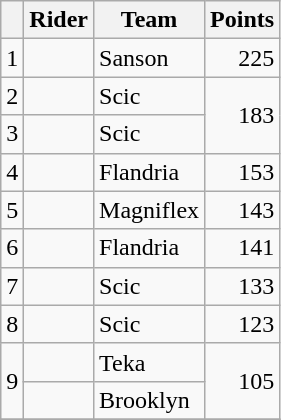<table class="wikitable">
<tr>
<th></th>
<th>Rider</th>
<th>Team</th>
<th>Points</th>
</tr>
<tr>
<td>1</td>
<td> </td>
<td>Sanson</td>
<td align=right>225</td>
</tr>
<tr>
<td>2</td>
<td></td>
<td>Scic</td>
<td align=right rowspan="2">183</td>
</tr>
<tr>
<td>3</td>
<td></td>
<td>Scic</td>
</tr>
<tr>
<td>4</td>
<td> </td>
<td>Flandria</td>
<td align=right>153</td>
</tr>
<tr>
<td>5</td>
<td></td>
<td>Magniflex</td>
<td align=right>143</td>
</tr>
<tr>
<td>6</td>
<td></td>
<td>Flandria</td>
<td align=right>141</td>
</tr>
<tr>
<td>7</td>
<td></td>
<td>Scic</td>
<td align=right>133</td>
</tr>
<tr>
<td>8</td>
<td></td>
<td>Scic</td>
<td align=right>123</td>
</tr>
<tr>
<td rowspan="2">9</td>
<td></td>
<td>Teka</td>
<td align=right rowspan="2">105</td>
</tr>
<tr>
<td></td>
<td>Brooklyn</td>
</tr>
<tr>
</tr>
</table>
